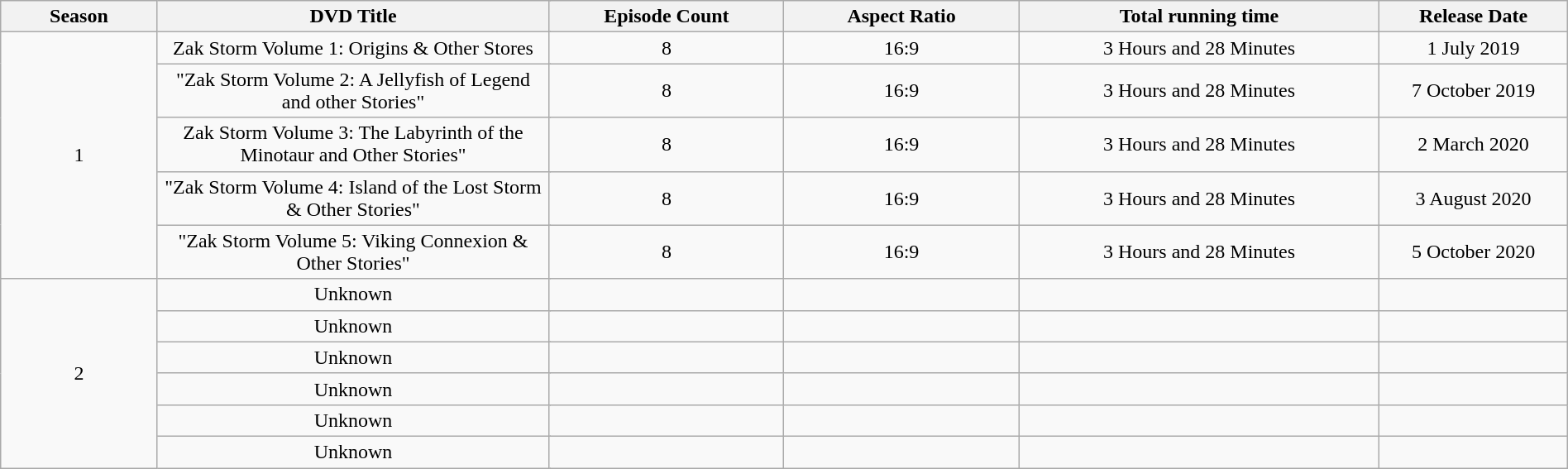<table class="wikitable" width="100%" style="vertical-align:top">
<tr>
<th width="10%">Season</th>
<th colspan="2" width="25%">DVD Title</th>
<th width="15%">Episode Count</th>
<th width="15%">Aspect Ratio</th>
<th width="23%">Total running time</th>
<th width="12%">Release Date</th>
</tr>
<tr>
<td rowspan="5" align="center">1</td>
<td colspan="2" align="center">Zak Storm Volume 1: Origins & Other Stores</td>
<td rowspan="1" align="center">8</td>
<td rowspan="1" align="center">16:9</td>
<td align="center">3 Hours and 28 Minutes</td>
<td align="center">1 July 2019</td>
</tr>
<tr>
<td colspan="2" align="center">"Zak Storm Volume 2: A Jellyfish of Legend and other Stories"</td>
<td rowspan="1" align="center">8</td>
<td rowspan="1" align="center">16:9</td>
<td align="center">3 Hours and 28 Minutes</td>
<td align="center">7 October 2019</td>
</tr>
<tr>
<td colspan="2" align="center">Zak Storm Volume 3: The Labyrinth of the Minotaur and Other Stories"</td>
<td rowspan="1" align="center">8</td>
<td rowspan="1" align="center">16:9</td>
<td align="center">3 Hours and 28 Minutes</td>
<td align="center">2 March 2020</td>
</tr>
<tr>
<td colspan="2" align="center">"Zak Storm Volume 4: Island of the Lost Storm & Other Stories"</td>
<td rowspan="1" align="center">8</td>
<td rowspan="1" align="center">16:9</td>
<td align="center">3 Hours and 28 Minutes</td>
<td align="center">3 August 2020</td>
</tr>
<tr>
<td colspan="2" align="center">"Zak Storm Volume 5: Viking Connexion & Other Stories"</td>
<td rowspan="1" align="center">8</td>
<td rowspan="1" align="center">16:9</td>
<td align="center">3 Hours and 28 Minutes</td>
<td align="center">5 October 2020</td>
</tr>
<tr>
<td rowspan="8" align="center">2</td>
<td colspan="2" align="center">Unknown</td>
<td rowspan="1" align="center"></td>
<td rowspan="1" align="center"></td>
<td align="center"></td>
<td align="center"></td>
</tr>
<tr>
<td colspan="2" align="center">Unknown</td>
<td rowspan="1" align="center"></td>
<td rowspan="1" align="center"></td>
<td align="center"></td>
<td align="center"></td>
</tr>
<tr>
<td colspan="2" align="center">Unknown</td>
<td rowspan="1" align="center"></td>
<td rowspan="1" align="center"></td>
<td align="center"></td>
<td align="center"></td>
</tr>
<tr>
<td colspan="2" align="center">Unknown</td>
<td rowspan="1" align="center"></td>
<td rowspan="1" align="center"></td>
<td align="center"></td>
<td align="center"></td>
</tr>
<tr>
<td colspan="2" align="center">Unknown</td>
<td rowspan="1" align="center"></td>
<td rowspan="1" align="center"></td>
<td align="center"></td>
<td align="center"></td>
</tr>
<tr>
<td colspan="2" align="center">Unknown</td>
<td rowspan="1" align="center"></td>
<td rowspan="1" align="center"></td>
<td align="center"></td>
<td align="center"></td>
</tr>
</table>
